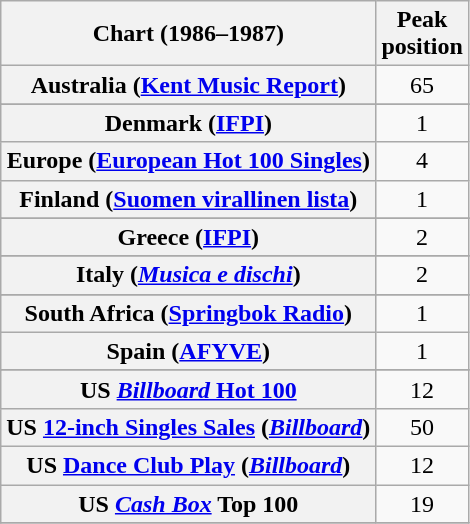<table class="wikitable sortable plainrowheaders" style="text-align:center">
<tr>
<th scope="col">Chart (1986–1987)</th>
<th scope="col">Peak<br>position</th>
</tr>
<tr>
<th scope="row">Australia (<a href='#'>Kent Music Report</a>)</th>
<td>65</td>
</tr>
<tr>
</tr>
<tr>
</tr>
<tr>
</tr>
<tr>
<th scope="row">Denmark (<a href='#'>IFPI</a>)</th>
<td>1</td>
</tr>
<tr>
<th scope="row">Europe (<a href='#'>European Hot 100 Singles</a>)</th>
<td>4</td>
</tr>
<tr>
<th scope="row">Finland (<a href='#'>Suomen virallinen lista</a>)</th>
<td>1</td>
</tr>
<tr>
</tr>
<tr>
<th scope="row">Greece (<a href='#'>IFPI</a>)</th>
<td>2</td>
</tr>
<tr>
</tr>
<tr>
<th scope="row">Italy (<em><a href='#'>Musica e dischi</a></em>)</th>
<td>2</td>
</tr>
<tr>
</tr>
<tr>
</tr>
<tr>
</tr>
<tr>
</tr>
<tr>
<th scope="row">South Africa (<a href='#'>Springbok Radio</a>)</th>
<td>1</td>
</tr>
<tr>
<th scope="row">Spain (<a href='#'>AFYVE</a>)</th>
<td>1</td>
</tr>
<tr>
</tr>
<tr>
</tr>
<tr>
</tr>
<tr>
<th scope="row">US <a href='#'><em>Billboard</em> Hot 100</a></th>
<td>12</td>
</tr>
<tr>
<th scope="row">US <a href='#'>12-inch Singles Sales</a> (<em><a href='#'>Billboard</a></em>)<br></th>
<td>50</td>
</tr>
<tr>
<th scope="row">US <a href='#'>Dance Club Play</a> (<em><a href='#'>Billboard</a></em>)<br></th>
<td>12</td>
</tr>
<tr>
<th scope="row">US <em><a href='#'>Cash Box</a></em> Top 100</th>
<td>19</td>
</tr>
<tr>
</tr>
</table>
